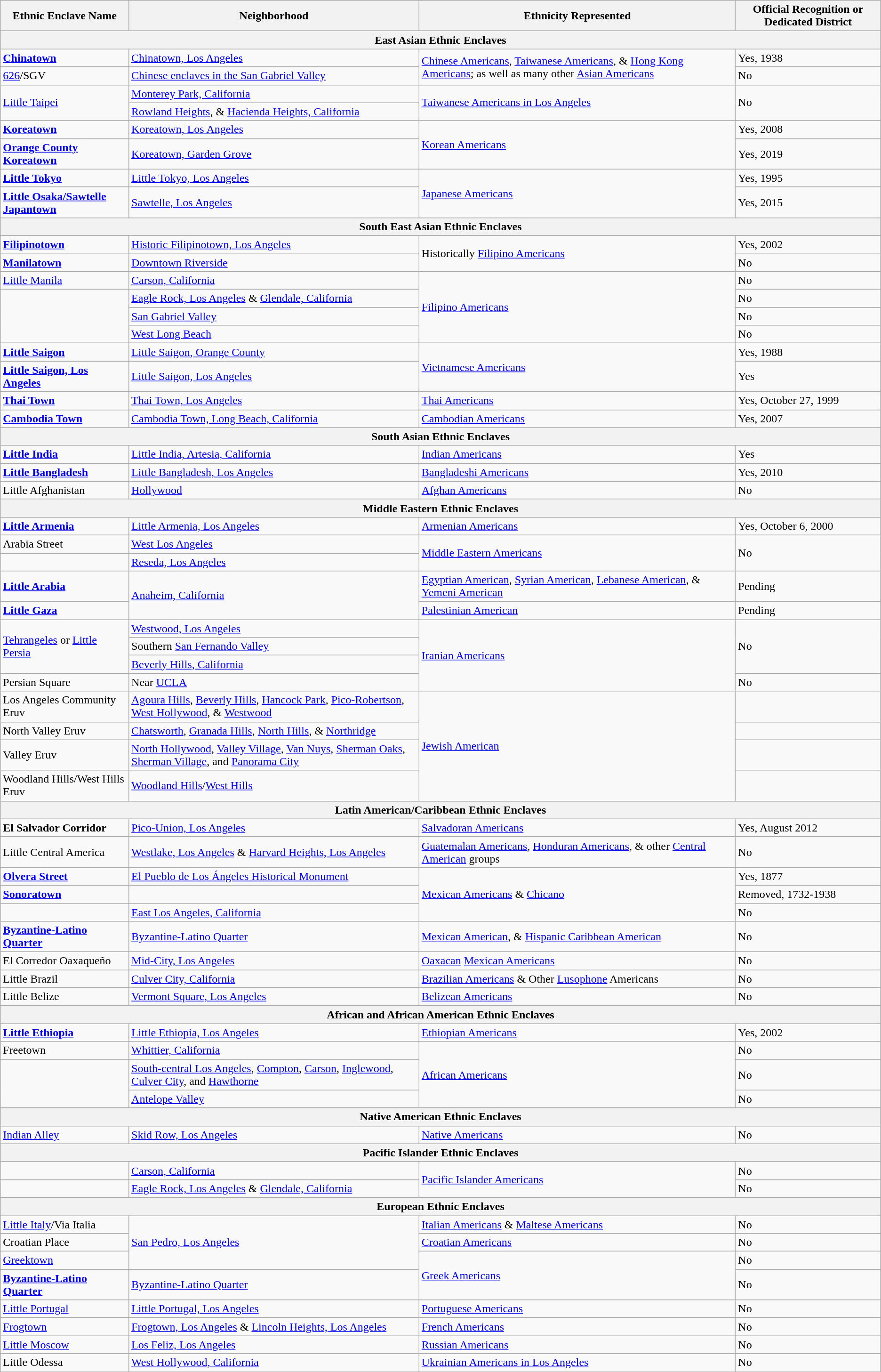<table class="wikitable">
<tr>
<th>Ethnic Enclave Name</th>
<th>Neighborhood</th>
<th>Ethnicity Represented</th>
<th>Official Recognition or Dedicated District</th>
</tr>
<tr>
<th colspan="4">East Asian Ethnic Enclaves</th>
</tr>
<tr>
<td><a href='#'><strong>Chinatown</strong></a></td>
<td><a href='#'>Chinatown, Los Angeles</a></td>
<td rowspan="2"><a href='#'>Chinese Americans</a>, <a href='#'>Taiwanese Americans</a>, & <a href='#'>Hong Kong Americans</a>; as well as many other <a href='#'>Asian Americans</a></td>
<td>Yes, 1938</td>
</tr>
<tr>
<td><a href='#'>626</a>/SGV</td>
<td><a href='#'>Chinese enclaves in the San Gabriel Valley</a></td>
<td>No</td>
</tr>
<tr>
<td rowspan="2"><a href='#'>Little Taipei</a></td>
<td><a href='#'>Monterey Park, California</a></td>
<td rowspan="2"><a href='#'>Taiwanese Americans in Los Angeles</a></td>
<td rowspan="2">No</td>
</tr>
<tr>
<td><a href='#'>Rowland Heights</a>, & <a href='#'>Hacienda Heights, California</a></td>
</tr>
<tr>
<td><strong><a href='#'>Koreatown</a></strong></td>
<td><a href='#'>Koreatown, Los Angeles</a></td>
<td rowspan="2"><a href='#'>Korean Americans</a></td>
<td>Yes, 2008</td>
</tr>
<tr>
<td><a href='#'><strong>Orange County Koreatown</strong></a></td>
<td><a href='#'>Koreatown, Garden Grove</a></td>
<td>Yes, 2019</td>
</tr>
<tr>
<td><a href='#'><strong>Little Tokyo</strong></a></td>
<td><a href='#'>Little Tokyo, Los Angeles</a></td>
<td rowspan="2"><a href='#'>Japanese Americans</a></td>
<td>Yes, 1995</td>
</tr>
<tr>
<td><strong><a href='#'>Little Osaka/Sawtelle Japantown</a></strong></td>
<td><a href='#'>Sawtelle, Los Angeles</a></td>
<td>Yes,  2015</td>
</tr>
<tr>
<th colspan="4">South East Asian Ethnic Enclaves</th>
</tr>
<tr>
<td><strong><a href='#'>Filipinotown</a></strong></td>
<td><a href='#'>Historic Filipinotown, Los Angeles</a></td>
<td rowspan="2">Historically <a href='#'>Filipino Americans</a></td>
<td>Yes, 2002</td>
</tr>
<tr>
<td><a href='#'><strong>Manilatown</strong></a></td>
<td><a href='#'>Downtown Riverside</a></td>
<td>No</td>
</tr>
<tr>
<td><a href='#'>Little Manila</a></td>
<td><a href='#'>Carson, California</a></td>
<td rowspan="4"><a href='#'>Filipino Americans</a></td>
<td>No</td>
</tr>
<tr>
<td rowspan="3"></td>
<td><a href='#'>Eagle Rock, Los Angeles</a> & <a href='#'>Glendale, California</a></td>
<td>No</td>
</tr>
<tr>
<td><a href='#'>San Gabriel Valley</a></td>
<td>No</td>
</tr>
<tr>
<td><a href='#'>West Long Beach</a></td>
<td>No</td>
</tr>
<tr>
<td><strong><a href='#'>Little Saigon</a></strong></td>
<td><a href='#'>Little Saigon, Orange County</a></td>
<td rowspan="2"><a href='#'>Vietnamese Americans</a></td>
<td>Yes, 1988</td>
</tr>
<tr>
<td><strong><a href='#'>Little Saigon, Los Angeles</a></strong></td>
<td><a href='#'>Little Saigon, Los Angeles</a></td>
<td>Yes</td>
</tr>
<tr>
<td><a href='#'><strong>Thai Town</strong></a></td>
<td><a href='#'>Thai Town, Los Angeles</a></td>
<td><a href='#'>Thai Americans</a></td>
<td>Yes, October 27, 1999</td>
</tr>
<tr>
<td><a href='#'><strong>Cambodia Town</strong></a></td>
<td><a href='#'>Cambodia Town, Long Beach, California</a></td>
<td><a href='#'>Cambodian Americans</a></td>
<td>Yes, 2007</td>
</tr>
<tr>
<th colspan="4">South Asian Ethnic Enclaves</th>
</tr>
<tr>
<td><strong><a href='#'>Little India</a></strong></td>
<td><a href='#'>Little India, Artesia, California</a></td>
<td><a href='#'>Indian Americans</a></td>
<td>Yes</td>
</tr>
<tr>
<td><a href='#'><strong>Little Bangladesh</strong></a></td>
<td><a href='#'>Little Bangladesh, Los Angeles</a></td>
<td><a href='#'>Bangladeshi Americans</a></td>
<td>Yes, 2010</td>
</tr>
<tr>
<td>Little Afghanistan</td>
<td><a href='#'>Hollywood</a></td>
<td><a href='#'>Afghan Americans</a></td>
<td>No</td>
</tr>
<tr>
<th colspan="4">Middle Eastern Ethnic Enclaves</th>
</tr>
<tr>
<td><a href='#'><strong>Little Armenia</strong></a></td>
<td><a href='#'>Little Armenia, Los Angeles</a></td>
<td><a href='#'>Armenian Americans</a></td>
<td>Yes, October 6, 2000</td>
</tr>
<tr>
<td>Arabia Street</td>
<td><a href='#'>West Los Angeles</a></td>
<td rowspan="2"><a href='#'>Middle Eastern Americans</a></td>
<td rowspan="2">No</td>
</tr>
<tr>
<td></td>
<td><a href='#'>Reseda, Los Angeles</a></td>
</tr>
<tr>
<td><strong><a href='#'>Little Arabia</a></strong></td>
<td rowspan="2"><a href='#'>Anaheim, California</a></td>
<td><a href='#'>Egyptian American</a>, <a href='#'>Syrian American</a>, <a href='#'>Lebanese American</a>, & <a href='#'>Yemeni American</a></td>
<td>Pending</td>
</tr>
<tr>
<td><strong><a href='#'>Little Gaza</a></strong></td>
<td><a href='#'>Palestinian American</a></td>
<td>Pending</td>
</tr>
<tr>
<td rowspan="3"><a href='#'>Tehrangeles</a> or <a href='#'>Little Persia</a></td>
<td><a href='#'>Westwood, Los Angeles</a></td>
<td rowspan="4"><a href='#'>Iranian Americans</a></td>
<td rowspan="3">No</td>
</tr>
<tr>
<td>Southern <a href='#'>San Fernando Valley</a></td>
</tr>
<tr>
<td><a href='#'>Beverly Hills, California</a></td>
</tr>
<tr>
<td>Persian Square</td>
<td>Near <a href='#'>UCLA</a></td>
<td>No</td>
</tr>
<tr>
<td>Los Angeles Community Eruv</td>
<td><a href='#'>Agoura Hills</a>, <a href='#'>Beverly Hills</a>, <a href='#'>Hancock Park</a>, <a href='#'>Pico-Robertson</a>, <a href='#'>West Hollywood</a>, & <a href='#'>Westwood</a></td>
<td rowspan="4"><a href='#'>Jewish American</a></td>
<td></td>
</tr>
<tr>
<td>North Valley Eruv</td>
<td><a href='#'>Chatsworth</a>, <a href='#'>Granada Hills</a>, <a href='#'>North Hills</a>, & <a href='#'>Northridge</a></td>
<td></td>
</tr>
<tr>
<td>Valley Eruv</td>
<td><a href='#'>North Hollywood</a>, <a href='#'>Valley Village</a>, <a href='#'>Van Nuys</a>, <a href='#'>Sherman Oaks</a>, <a href='#'>Sherman Village</a>, and <a href='#'>Panorama City</a></td>
<td></td>
</tr>
<tr>
<td>Woodland Hills/West Hills Eruv</td>
<td><a href='#'>Woodland Hills</a>/<a href='#'>West Hills</a></td>
<td></td>
</tr>
<tr>
<th colspan="4">Latin American/Caribbean Ethnic Enclaves</th>
</tr>
<tr>
<td rowspan="2"><strong>El Salvador Corridor</strong></td>
<td rowspan="2"><a href='#'>Pico-Union, Los Angeles</a></td>
<td><a href='#'>Salvadoran Americans</a></td>
<td>Yes, August 2012</td>
</tr>
<tr>
<td rowspan="2"><a href='#'>Guatemalan Americans</a>, <a href='#'>Honduran Americans</a>, & other <a href='#'>Central American</a> groups</td>
<td rowspan="2">No</td>
</tr>
<tr>
<td>Little Central America</td>
<td><a href='#'>Westlake, Los Angeles</a> & <a href='#'>Harvard Heights, Los Angeles</a></td>
</tr>
<tr>
<td><strong><a href='#'>Olvera Street</a></strong></td>
<td><a href='#'>El Pueblo de Los Ángeles Historical Monument</a></td>
<td rowspan="3"><a href='#'>Mexican Americans</a> & <a href='#'>Chicano</a></td>
<td>Yes, 1877</td>
</tr>
<tr>
<td><strong><a href='#'>Sonoratown</a></strong></td>
<td></td>
<td>Removed, 1732-1938</td>
</tr>
<tr>
<td></td>
<td><a href='#'>East Los Angeles, California</a></td>
<td>No</td>
</tr>
<tr>
<td><strong><a href='#'>Byzantine-Latino Quarter</a></strong></td>
<td><a href='#'>Byzantine-Latino Quarter</a></td>
<td><a href='#'>Mexican American</a>, & <a href='#'>Hispanic Caribbean American</a></td>
<td>No</td>
</tr>
<tr>
<td>El Corredor Oaxaqueño</td>
<td><a href='#'>Mid-City, Los Angeles</a></td>
<td><a href='#'>Oaxacan</a> <a href='#'>Mexican Americans</a></td>
<td>No</td>
</tr>
<tr>
<td>Little Brazil</td>
<td><a href='#'>Culver City, California</a></td>
<td><a href='#'>Brazilian Americans</a> & Other <a href='#'>Lusophone</a> Americans</td>
<td>No</td>
</tr>
<tr>
<td>Little Belize</td>
<td><a href='#'>Vermont Square, Los Angeles</a></td>
<td><a href='#'>Belizean Americans</a></td>
<td>No</td>
</tr>
<tr>
<th colspan="4">African and African American Ethnic Enclaves</th>
</tr>
<tr>
<td><a href='#'><strong>Little Ethiopia</strong></a></td>
<td><a href='#'>Little Ethiopia, Los Angeles</a></td>
<td><a href='#'>Ethiopian Americans</a></td>
<td>Yes, 2002</td>
</tr>
<tr>
<td>Freetown</td>
<td><a href='#'>Whittier, California</a></td>
<td rowspan="3"><a href='#'>African Americans</a></td>
<td>No</td>
</tr>
<tr>
<td rowspan="2"></td>
<td><a href='#'>South-central Los Angeles</a>, <a href='#'>Compton</a>, <a href='#'>Carson</a>, <a href='#'>Inglewood</a>, <a href='#'>Culver City</a>, and <a href='#'>Hawthorne</a></td>
<td>No</td>
</tr>
<tr>
<td><a href='#'>Antelope Valley</a></td>
<td>No</td>
</tr>
<tr>
<th colspan="4">Native American Ethnic Enclaves</th>
</tr>
<tr>
<td><a href='#'>Indian Alley</a></td>
<td><a href='#'>Skid Row, Los Angeles</a></td>
<td><a href='#'>Native Americans</a></td>
<td>No</td>
</tr>
<tr>
<th colspan="4">Pacific Islander Ethnic Enclaves</th>
</tr>
<tr>
<td></td>
<td><a href='#'>Carson, California</a></td>
<td rowspan="2"><a href='#'>Pacific Islander Americans</a></td>
<td>No</td>
</tr>
<tr>
<td></td>
<td><a href='#'>Eagle Rock, Los Angeles</a> & <a href='#'>Glendale, California</a></td>
<td>No</td>
</tr>
<tr>
<th colspan="4">European Ethnic Enclaves</th>
</tr>
<tr>
<td><a href='#'>Little Italy</a>/Via Italia</td>
<td rowspan="3"><a href='#'>San Pedro, Los Angeles</a></td>
<td><a href='#'>Italian Americans</a> & <a href='#'>Maltese Americans</a></td>
<td>No</td>
</tr>
<tr>
<td>Croatian Place</td>
<td><a href='#'>Croatian Americans</a></td>
<td>No</td>
</tr>
<tr>
<td><a href='#'>Greektown</a></td>
<td rowspan="2"><a href='#'>Greek Americans</a></td>
<td>No</td>
</tr>
<tr>
<td><strong><a href='#'>Byzantine-Latino Quarter</a></strong></td>
<td><a href='#'>Byzantine-Latino Quarter</a></td>
<td>No</td>
</tr>
<tr>
<td><a href='#'>Little Portugal</a></td>
<td><a href='#'>Little Portugal, Los Angeles</a></td>
<td><a href='#'>Portuguese Americans</a></td>
<td>No</td>
</tr>
<tr>
<td><a href='#'>Frogtown</a></td>
<td><a href='#'>Frogtown, Los Angeles</a> & <a href='#'>Lincoln Heights, Los Angeles</a></td>
<td><a href='#'>French Americans</a></td>
<td>No</td>
</tr>
<tr>
<td><a href='#'>Little Moscow</a></td>
<td><a href='#'>Los Feliz, Los Angeles</a></td>
<td><a href='#'>Russian Americans</a></td>
<td>No</td>
</tr>
<tr>
<td>Little Odessa</td>
<td><a href='#'>West Hollywood, California</a></td>
<td><a href='#'>Ukrainian Americans in Los Angeles</a></td>
<td>No</td>
</tr>
</table>
